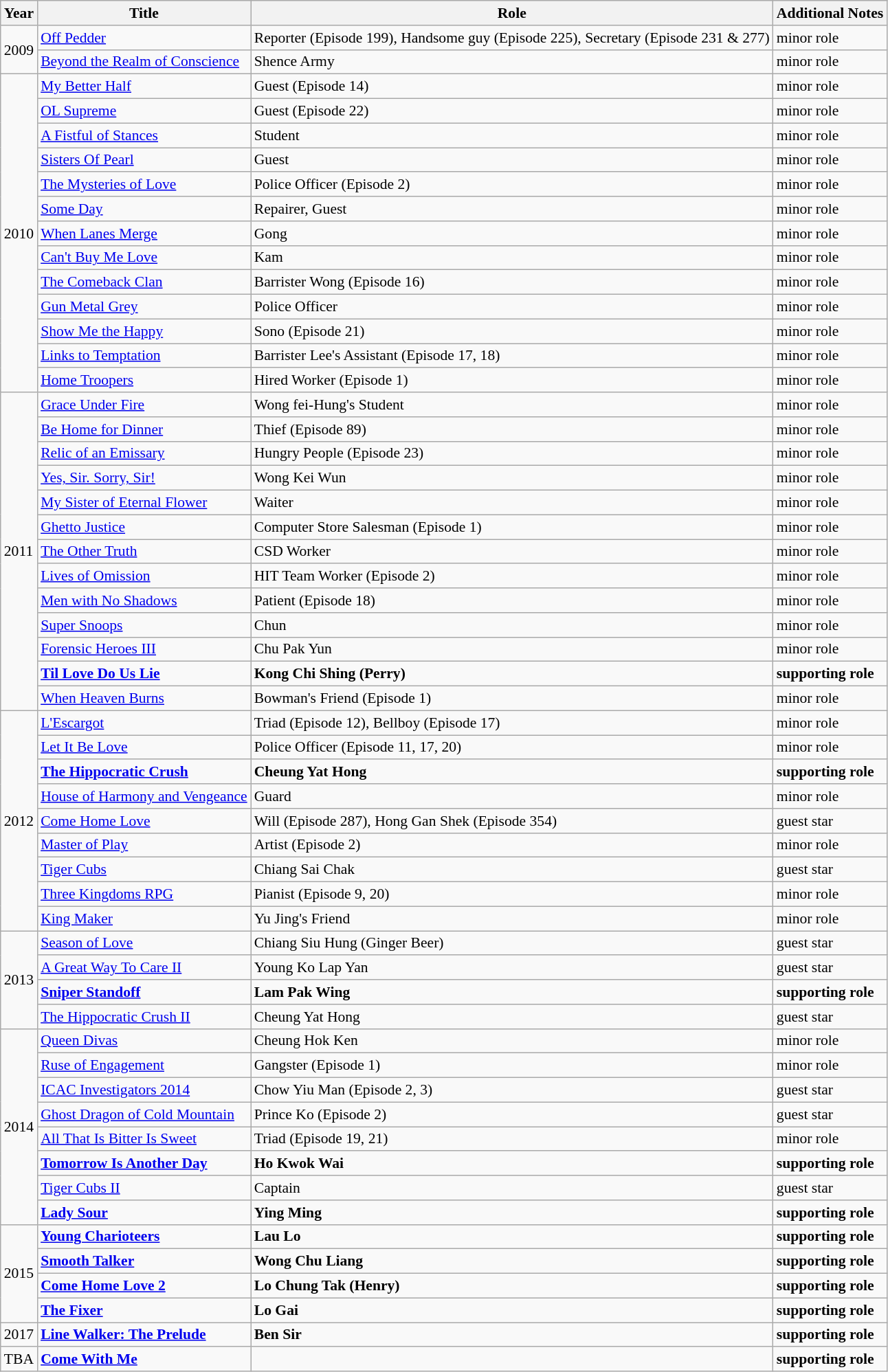<table class="wikitable" style="font-size: 90%;">
<tr>
<th>Year</th>
<th>Title</th>
<th>Role</th>
<th>Additional Notes</th>
</tr>
<tr>
<td rowspan=2>2009</td>
<td><a href='#'>Off Pedder</a></td>
<td>Reporter (Episode 199), Handsome guy (Episode 225), Secretary (Episode 231 & 277)</td>
<td>minor role</td>
</tr>
<tr>
<td><a href='#'>Beyond the Realm of Conscience</a></td>
<td>Shence Army</td>
<td>minor role</td>
</tr>
<tr>
<td rowspan=13>2010</td>
<td><a href='#'>My Better Half</a></td>
<td>Guest (Episode 14)</td>
<td>minor role</td>
</tr>
<tr>
<td><a href='#'>OL Supreme</a></td>
<td>Guest (Episode 22)</td>
<td>minor role</td>
</tr>
<tr>
<td><a href='#'>A Fistful of Stances</a></td>
<td>Student</td>
<td>minor role</td>
</tr>
<tr>
<td><a href='#'>Sisters Of Pearl</a></td>
<td>Guest</td>
<td>minor role</td>
</tr>
<tr>
<td><a href='#'>The Mysteries of Love</a></td>
<td>Police Officer (Episode 2)</td>
<td>minor role</td>
</tr>
<tr>
<td><a href='#'>Some Day</a></td>
<td>Repairer, Guest</td>
<td>minor role</td>
</tr>
<tr>
<td><a href='#'>When Lanes Merge</a></td>
<td>Gong</td>
<td>minor role</td>
</tr>
<tr>
<td><a href='#'>Can't Buy Me Love</a></td>
<td>Kam</td>
<td>minor role</td>
</tr>
<tr>
<td><a href='#'>The Comeback Clan</a></td>
<td>Barrister Wong (Episode 16)</td>
<td>minor role</td>
</tr>
<tr>
<td><a href='#'>Gun Metal Grey</a></td>
<td>Police Officer</td>
<td>minor role</td>
</tr>
<tr>
<td><a href='#'>Show Me the Happy</a></td>
<td>Sono (Episode 21)</td>
<td>minor role</td>
</tr>
<tr>
<td><a href='#'>Links to Temptation</a></td>
<td>Barrister Lee's Assistant (Episode 17, 18)</td>
<td>minor role</td>
</tr>
<tr>
<td><a href='#'>Home Troopers</a></td>
<td>Hired Worker (Episode 1)</td>
<td>minor role</td>
</tr>
<tr>
<td rowspan=13>2011</td>
<td><a href='#'>Grace Under Fire</a></td>
<td>Wong fei-Hung's Student</td>
<td>minor role</td>
</tr>
<tr>
<td><a href='#'>Be Home for Dinner</a></td>
<td>Thief (Episode 89)</td>
<td>minor role</td>
</tr>
<tr>
<td><a href='#'>Relic of an Emissary</a></td>
<td>Hungry People (Episode 23)</td>
<td>minor role</td>
</tr>
<tr>
<td><a href='#'>Yes, Sir. Sorry, Sir!</a></td>
<td>Wong Kei Wun</td>
<td>minor role</td>
</tr>
<tr>
<td><a href='#'>My Sister of Eternal Flower</a></td>
<td>Waiter</td>
<td>minor role</td>
</tr>
<tr>
<td><a href='#'>Ghetto Justice</a></td>
<td>Computer Store Salesman (Episode 1)</td>
<td>minor role</td>
</tr>
<tr>
<td><a href='#'>The Other Truth</a></td>
<td>CSD Worker</td>
<td>minor role</td>
</tr>
<tr>
<td><a href='#'>Lives of Omission</a></td>
<td>HIT Team Worker (Episode 2)</td>
<td>minor role</td>
</tr>
<tr>
<td><a href='#'>Men with No Shadows</a></td>
<td>Patient (Episode 18)</td>
<td>minor role</td>
</tr>
<tr>
<td><a href='#'>Super Snoops</a></td>
<td>Chun</td>
<td>minor role</td>
</tr>
<tr>
<td><a href='#'>Forensic Heroes III</a></td>
<td>Chu Pak Yun</td>
<td>minor role</td>
</tr>
<tr>
<td><strong><a href='#'>Til Love Do Us Lie</a></strong></td>
<td><strong>Kong Chi Shing (Perry)</strong></td>
<td><strong>supporting role</strong></td>
</tr>
<tr>
<td><a href='#'>When Heaven Burns</a></td>
<td>Bowman's Friend (Episode 1)</td>
<td>minor role</td>
</tr>
<tr>
<td rowspan=9>2012</td>
<td><a href='#'>L'Escargot</a></td>
<td>Triad (Episode 12), Bellboy (Episode 17)</td>
<td>minor role</td>
</tr>
<tr>
<td><a href='#'>Let It Be Love</a></td>
<td>Police Officer (Episode 11, 17, 20)</td>
<td>minor role</td>
</tr>
<tr>
<td><strong><a href='#'>The Hippocratic Crush</a></strong></td>
<td><strong>Cheung Yat Hong</strong></td>
<td><strong>supporting role</strong></td>
</tr>
<tr>
<td><a href='#'>House of Harmony and Vengeance</a></td>
<td>Guard</td>
<td>minor role</td>
</tr>
<tr>
<td><a href='#'>Come Home Love</a></td>
<td>Will (Episode 287), Hong Gan Shek (Episode 354)</td>
<td>guest star</td>
</tr>
<tr>
<td><a href='#'>Master of Play</a></td>
<td>Artist (Episode 2)</td>
<td>minor role</td>
</tr>
<tr>
<td><a href='#'>Tiger Cubs</a></td>
<td>Chiang Sai Chak</td>
<td>guest star</td>
</tr>
<tr>
<td><a href='#'>Three Kingdoms RPG</a></td>
<td>Pianist (Episode 9, 20)</td>
<td>minor role</td>
</tr>
<tr>
<td><a href='#'>King Maker</a></td>
<td>Yu Jing's Friend</td>
<td>minor role</td>
</tr>
<tr>
<td rowspan=4>2013</td>
<td><a href='#'>Season of Love</a></td>
<td>Chiang Siu Hung (Ginger Beer)</td>
<td>guest star</td>
</tr>
<tr>
<td><a href='#'>A Great Way To Care II</a></td>
<td>Young Ko Lap Yan</td>
<td>guest star</td>
</tr>
<tr>
<td><strong><a href='#'>Sniper Standoff</a></strong></td>
<td><strong>Lam Pak Wing</strong></td>
<td><strong>supporting role</strong></td>
</tr>
<tr>
<td><a href='#'>The Hippocratic Crush II</a></td>
<td>Cheung Yat Hong</td>
<td>guest star</td>
</tr>
<tr>
<td rowspan=8>2014</td>
<td><a href='#'>Queen Divas</a></td>
<td>Cheung Hok Ken</td>
<td>minor role</td>
</tr>
<tr>
<td><a href='#'>Ruse of Engagement</a></td>
<td>Gangster (Episode 1)</td>
<td>minor role</td>
</tr>
<tr>
<td><a href='#'>ICAC Investigators 2014</a></td>
<td>Chow Yiu Man (Episode 2, 3)</td>
<td>guest star</td>
</tr>
<tr>
<td><a href='#'>Ghost Dragon of Cold Mountain</a></td>
<td>Prince Ko (Episode 2)</td>
<td>guest star</td>
</tr>
<tr>
<td><a href='#'>All That Is Bitter Is Sweet</a></td>
<td>Triad (Episode 19, 21)</td>
<td>minor role</td>
</tr>
<tr>
<td><strong><a href='#'>Tomorrow Is Another Day</a></strong></td>
<td><strong>Ho Kwok Wai</strong></td>
<td><strong>supporting role</strong></td>
</tr>
<tr>
<td><a href='#'>Tiger Cubs II</a></td>
<td>Captain</td>
<td>guest star</td>
</tr>
<tr>
<td><strong><a href='#'>Lady Sour</a></strong></td>
<td><strong>Ying Ming</strong></td>
<td><strong>supporting role</strong></td>
</tr>
<tr>
<td rowspan=4>2015</td>
<td><strong><a href='#'>Young Charioteers</a></strong></td>
<td><strong>Lau Lo</strong></td>
<td><strong>supporting role</strong></td>
</tr>
<tr>
<td><strong><a href='#'>Smooth Talker</a></strong></td>
<td><strong>Wong Chu Liang</strong></td>
<td><strong>supporting role</strong></td>
</tr>
<tr>
<td><strong><a href='#'>Come Home Love 2</a></strong></td>
<td><strong>Lo  Chung Tak (Henry)</strong></td>
<td><strong>supporting role</strong></td>
</tr>
<tr>
<td><strong><a href='#'>The Fixer</a></strong></td>
<td><strong>Lo Gai</strong></td>
<td><strong>supporting role</strong></td>
</tr>
<tr>
<td rowspan=1>2017</td>
<td><strong><a href='#'>Line Walker: The Prelude</a></strong></td>
<td><strong>Ben Sir</strong></td>
<td><strong>supporting role</strong></td>
</tr>
<tr>
<td>TBA</td>
<td><strong><a href='#'>Come With Me</a></strong></td>
<td></td>
<td><strong>supporting role</strong></td>
</tr>
</table>
